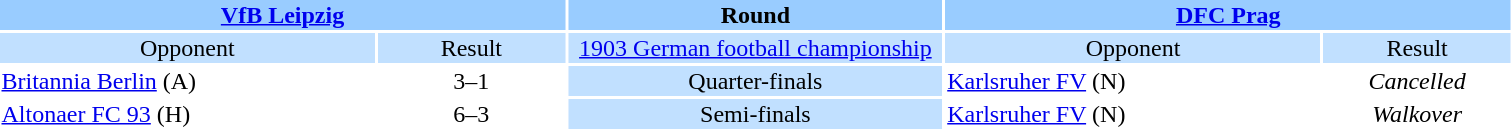<table style="width:80%; text-align:center;">
<tr style="vertical-align:top; background:#99CCFF;">
<th colspan="2"><a href='#'>VfB Leipzig</a></th>
<th style="width:20%">Round</th>
<th colspan="2"><a href='#'>DFC Prag</a></th>
</tr>
<tr style="vertical-align:top; background:#C1E0FF;">
<td style="width:20%">Opponent</td>
<td style="width:10%">Result</td>
<td><a href='#'>1903 German football championship</a></td>
<td style="width:20%">Opponent</td>
<td style="width:10%">Result</td>
</tr>
<tr>
<td style="text-align:left"><a href='#'>Britannia Berlin</a> (A)</td>
<td>3–1</td>
<td style="background:#C1E0FF;">Quarter-finals</td>
<td style="text-align:left"><a href='#'>Karlsruher FV</a> (N)</td>
<td><em>Cancelled</em></td>
</tr>
<tr>
<td style="text-align:left"><a href='#'>Altonaer FC 93</a> (H)</td>
<td>6–3</td>
<td style="background:#C1E0FF;">Semi-finals</td>
<td style="text-align:left"><a href='#'>Karlsruher FV</a> (N)</td>
<td><em>Walkover</em></td>
</tr>
</table>
